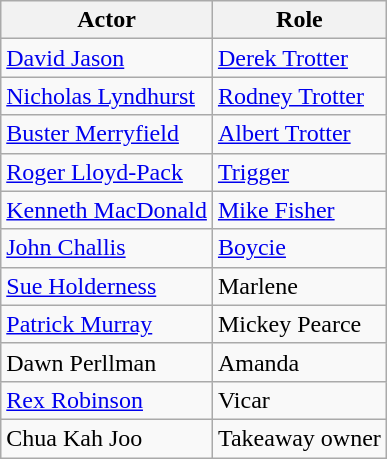<table class="wikitable">
<tr>
<th>Actor</th>
<th>Role</th>
</tr>
<tr>
<td><a href='#'>David Jason</a></td>
<td><a href='#'>Derek Trotter</a></td>
</tr>
<tr>
<td><a href='#'>Nicholas Lyndhurst</a></td>
<td><a href='#'>Rodney Trotter</a></td>
</tr>
<tr>
<td><a href='#'>Buster Merryfield</a></td>
<td><a href='#'>Albert Trotter</a></td>
</tr>
<tr>
<td><a href='#'>Roger Lloyd-Pack</a></td>
<td><a href='#'>Trigger</a></td>
</tr>
<tr>
<td><a href='#'>Kenneth MacDonald</a></td>
<td><a href='#'>Mike Fisher</a></td>
</tr>
<tr>
<td><a href='#'>John Challis</a></td>
<td><a href='#'>Boycie</a></td>
</tr>
<tr>
<td><a href='#'>Sue Holderness</a></td>
<td>Marlene</td>
</tr>
<tr>
<td><a href='#'>Patrick Murray</a></td>
<td>Mickey Pearce</td>
</tr>
<tr>
<td>Dawn Perllman</td>
<td>Amanda</td>
</tr>
<tr>
<td><a href='#'>Rex Robinson</a></td>
<td>Vicar</td>
</tr>
<tr>
<td>Chua Kah Joo</td>
<td>Takeaway owner</td>
</tr>
</table>
